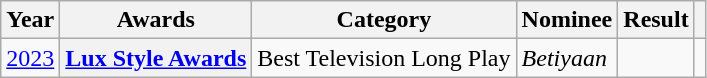<table class="wikitable plainrowheaders">
<tr>
<th>Year</th>
<th>Awards</th>
<th>Category</th>
<th>Nominee</th>
<th>Result</th>
<th></th>
</tr>
<tr>
<td><a href='#'>2023</a></td>
<th scope="row"><a href='#'>Lux Style Awards</a></th>
<td>Best Television Long Play</td>
<td><em>Betiyaan</em></td>
<td></td>
<td></td>
</tr>
</table>
